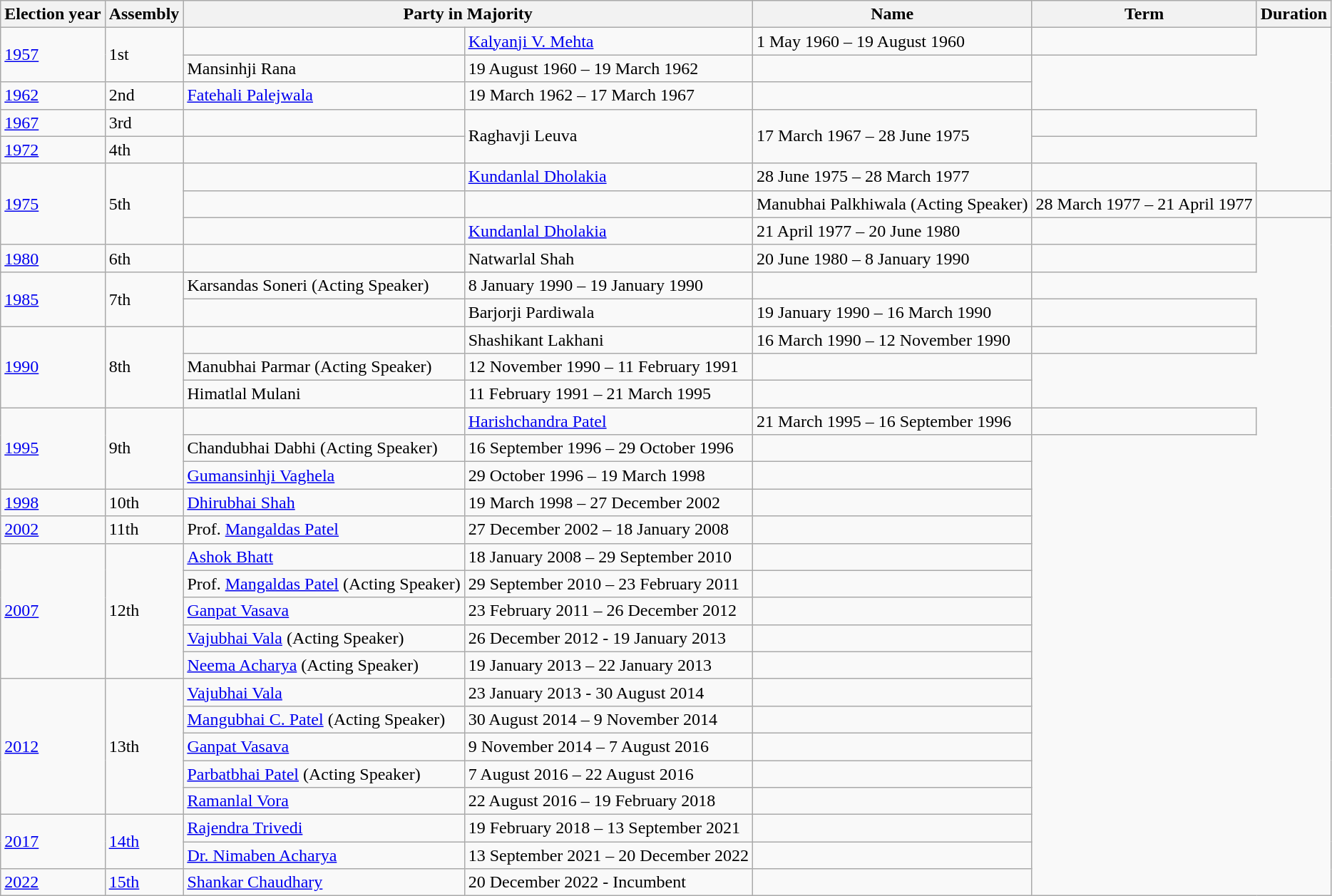<table class="wikitable">
<tr>
<th>Election year</th>
<th>Assembly</th>
<th colspan="2">Party in Majority</th>
<th>Name</th>
<th>Term</th>
<th>Duration</th>
</tr>
<tr>
<td rowspan="2"><a href='#'>1957</a></td>
<td rowspan="2">1st</td>
<td></td>
<td><a href='#'>Kalyanji V. Mehta</a></td>
<td>1 May 1960 – 19 August 1960</td>
<td></td>
</tr>
<tr>
<td>Mansinhji Rana</td>
<td>19 August 1960 – 19 March 1962</td>
<td></td>
</tr>
<tr>
<td><a href='#'>1962</a></td>
<td>2nd</td>
<td><a href='#'>Fatehali Palejwala</a></td>
<td>19 March 1962 – 17 March 1967</td>
<td></td>
</tr>
<tr>
<td><a href='#'>1967</a></td>
<td>3rd</td>
<td></td>
<td rowspan="2">Raghavji Leuva</td>
<td rowspan="2">17 March 1967 – 28 June 1975</td>
<td></td>
</tr>
<tr>
<td><a href='#'>1972</a></td>
<td>4th</td>
<td></td>
</tr>
<tr>
<td rowspan="3"><a href='#'>1975</a></td>
<td rowspan="3">5th</td>
<td></td>
<td><a href='#'>Kundanlal Dholakia</a></td>
<td>28 June 1975 – 28 March 1977</td>
<td></td>
</tr>
<tr>
<td></td>
<td></td>
<td>Manubhai Palkhiwala (Acting Speaker)</td>
<td>28 March 1977 – 21 April 1977</td>
<td></td>
</tr>
<tr>
<td></td>
<td><a href='#'>Kundanlal Dholakia</a></td>
<td>21 April 1977 – 20 June 1980</td>
<td></td>
</tr>
<tr>
<td><a href='#'>1980</a></td>
<td>6th</td>
<td></td>
<td rowspan="2">Natwarlal Shah</td>
<td rowspan="2">20 June 1980 – 8 January 1990</td>
<td></td>
</tr>
<tr>
<td rowspan="3"><a href='#'>1985</a></td>
<td rowspan="3">7th</td>
</tr>
<tr>
<td>Karsandas Soneri (Acting Speaker)</td>
<td>8 January 1990 – 19 January 1990</td>
<td></td>
</tr>
<tr>
<td></td>
<td>Barjorji Pardiwala</td>
<td>19 January 1990 – 16 March 1990</td>
<td></td>
</tr>
<tr>
<td rowspan="3"><a href='#'>1990</a></td>
<td rowspan="3">8th</td>
<td></td>
<td>Shashikant Lakhani</td>
<td>16 March 1990 – 12 November 1990</td>
<td></td>
</tr>
<tr>
<td>Manubhai Parmar (Acting Speaker)</td>
<td>12 November 1990 – 11 February 1991</td>
<td></td>
</tr>
<tr>
<td>Himatlal Mulani</td>
<td>11 February 1991 – 21 March 1995</td>
<td></td>
</tr>
<tr>
<td rowspan="3"><a href='#'>1995</a></td>
<td rowspan="3">9th</td>
<td></td>
<td><a href='#'>Harishchandra Patel</a></td>
<td>21 March 1995 – 16 September 1996</td>
<td></td>
</tr>
<tr>
<td>Chandubhai Dabhi (Acting Speaker)</td>
<td>16 September 1996 – 29 October 1996</td>
<td></td>
</tr>
<tr>
<td><a href='#'>Gumansinhji Vaghela</a></td>
<td>29 October 1996 – 19 March 1998</td>
<td></td>
</tr>
<tr>
<td><a href='#'>1998</a></td>
<td>10th</td>
<td><a href='#'>Dhirubhai Shah</a></td>
<td>19 March 1998 – 27 December 2002</td>
<td></td>
</tr>
<tr>
<td><a href='#'>2002</a></td>
<td>11th</td>
<td>Prof. <a href='#'>Mangaldas Patel</a></td>
<td>27 December 2002 – 18 January 2008</td>
<td></td>
</tr>
<tr>
<td rowspan="5"><a href='#'>2007</a></td>
<td rowspan="5">12th</td>
<td><a href='#'>Ashok Bhatt</a></td>
<td>18 January 2008 – 29 September 2010</td>
<td></td>
</tr>
<tr>
<td>Prof. <a href='#'>Mangaldas Patel</a> (Acting Speaker)</td>
<td>29 September 2010 – 23 February 2011</td>
<td></td>
</tr>
<tr>
<td><a href='#'>Ganpat Vasava</a></td>
<td>23 February 2011 – 26 December 2012</td>
<td></td>
</tr>
<tr>
<td><a href='#'>Vajubhai Vala</a> (Acting Speaker)</td>
<td>26 December 2012 - 19 January 2013</td>
<td></td>
</tr>
<tr>
<td><a href='#'>Neema Acharya</a> (Acting Speaker)</td>
<td>19 January 2013 – 22 January 2013</td>
<td></td>
</tr>
<tr>
<td rowspan="5"><a href='#'>2012</a></td>
<td rowspan="5">13th</td>
<td><a href='#'>Vajubhai Vala</a></td>
<td>23 January 2013 - 30 August 2014</td>
<td></td>
</tr>
<tr>
<td><a href='#'>Mangubhai C. Patel</a> (Acting Speaker)</td>
<td>30 August 2014 – 9 November 2014</td>
<td></td>
</tr>
<tr>
<td><a href='#'>Ganpat Vasava</a></td>
<td>9 November 2014 – 7 August 2016</td>
<td></td>
</tr>
<tr>
<td><a href='#'>Parbatbhai Patel</a> (Acting Speaker)</td>
<td>7 August 2016 – 22 August 2016</td>
<td></td>
</tr>
<tr>
<td><a href='#'>Ramanlal Vora</a></td>
<td>22 August 2016 – 19 February 2018</td>
<td></td>
</tr>
<tr>
<td rowspan="2"><a href='#'>2017</a></td>
<td rowspan="2"><a href='#'>14th</a></td>
<td><a href='#'>Rajendra Trivedi</a></td>
<td>19 February 2018 – 13 September 2021</td>
<td></td>
</tr>
<tr>
<td><a href='#'>Dr. Nimaben Acharya</a></td>
<td>13 September 2021 – 20 December 2022</td>
<td></td>
</tr>
<tr>
<td><a href='#'>2022</a></td>
<td><a href='#'>15th</a></td>
<td><a href='#'>Shankar Chaudhary</a></td>
<td>20 December 2022 - Incumbent</td>
<td> </td>
</tr>
</table>
